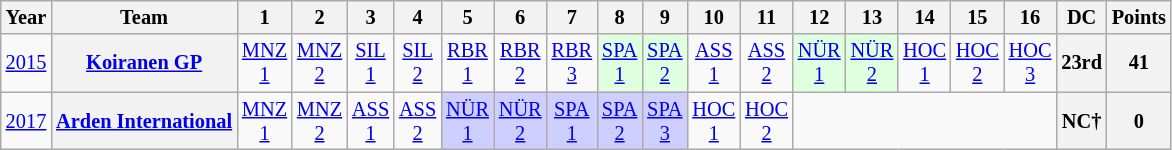<table class="wikitable" style="text-align:center; font-size:85%">
<tr>
<th>Year</th>
<th>Team</th>
<th>1</th>
<th>2</th>
<th>3</th>
<th>4</th>
<th>5</th>
<th>6</th>
<th>7</th>
<th>8</th>
<th>9</th>
<th>10</th>
<th>11</th>
<th>12</th>
<th>13</th>
<th>14</th>
<th>15</th>
<th>16</th>
<th>DC</th>
<th>Points</th>
</tr>
<tr>
<td><a href='#'>2015</a></td>
<th nowrap><a href='#'>Koiranen GP</a></th>
<td style="background:#;"><a href='#'>MNZ<br>1</a></td>
<td style="background:#;"><a href='#'>MNZ<br>2</a></td>
<td style="background:#;"><a href='#'>SIL<br>1</a></td>
<td style="background:#;"><a href='#'>SIL<br>2</a></td>
<td style="background:#;"><a href='#'>RBR<br>1</a></td>
<td style="background:#;"><a href='#'>RBR<br>2</a></td>
<td style="background:#;"><a href='#'>RBR<br>3</a></td>
<td style="background:#DFFFDF;"><a href='#'>SPA<br>1</a><br></td>
<td style="background:#DFFFDF;"><a href='#'>SPA<br>2</a><br></td>
<td style="background:#;"><a href='#'>ASS<br>1</a></td>
<td style="background:#;"><a href='#'>ASS<br>2</a></td>
<td style="background:#DFFFDF;"><a href='#'>NÜR<br>1</a><br></td>
<td style="background:#DFFFDF;"><a href='#'>NÜR<br>2</a><br></td>
<td style="background:#;"><a href='#'>HOC<br>1</a></td>
<td style="background:#;"><a href='#'>HOC<br>2</a></td>
<td style="background:#;"><a href='#'>HOC<br>3</a></td>
<th>23rd</th>
<th>41</th>
</tr>
<tr>
<td><a href='#'>2017</a></td>
<th nowrap><a href='#'>Arden International</a></th>
<td style="background:#;"><a href='#'>MNZ<br>1</a></td>
<td style="background:#;"><a href='#'>MNZ<br>2</a></td>
<td style="background:#;"><a href='#'>ASS<br>1</a></td>
<td style="background:#;"><a href='#'>ASS<br>2</a></td>
<td style="background:#CFCFFF;"><a href='#'>NÜR<br>1</a><br></td>
<td style="background:#CFCFFF;"><a href='#'>NÜR<br>2</a><br></td>
<td style="background:#CFCFFF;"><a href='#'>SPA<br>1</a><br></td>
<td style="background:#CFCFFF;"><a href='#'>SPA<br>2</a><br></td>
<td style="background:#CFCFFF;"><a href='#'>SPA<br>3</a><br></td>
<td style="background:#;"><a href='#'>HOC<br>1</a></td>
<td style="background:#;"><a href='#'>HOC<br>2</a></td>
<td colspan=5></td>
<th>NC†</th>
<th>0</th>
</tr>
</table>
